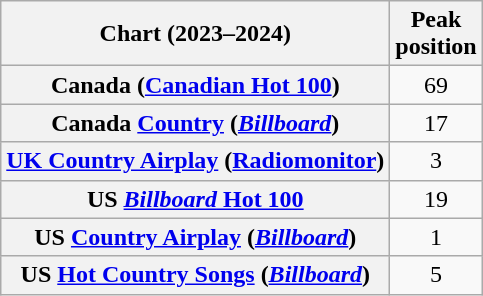<table class="wikitable sortable plainrowheaders" style="text-align:center">
<tr>
<th scope="col">Chart (2023–2024)</th>
<th scope="col">Peak<br>position</th>
</tr>
<tr>
<th scope="row">Canada (<a href='#'>Canadian Hot 100</a>)</th>
<td>69</td>
</tr>
<tr>
<th scope="row">Canada <a href='#'>Country</a> (<em><a href='#'>Billboard</a></em>)</th>
<td>17</td>
</tr>
<tr>
<th scope="row"><a href='#'>UK Country Airplay</a> (<a href='#'>Radiomonitor</a>)</th>
<td align=center>3</td>
</tr>
<tr>
<th scope="row">US <a href='#'><em>Billboard</em> Hot 100</a></th>
<td>19</td>
</tr>
<tr>
<th scope="row">US <a href='#'>Country Airplay</a> (<em><a href='#'>Billboard</a></em>)</th>
<td>1</td>
</tr>
<tr>
<th scope="row">US <a href='#'>Hot Country Songs</a> (<em><a href='#'>Billboard</a></em>)</th>
<td>5</td>
</tr>
</table>
